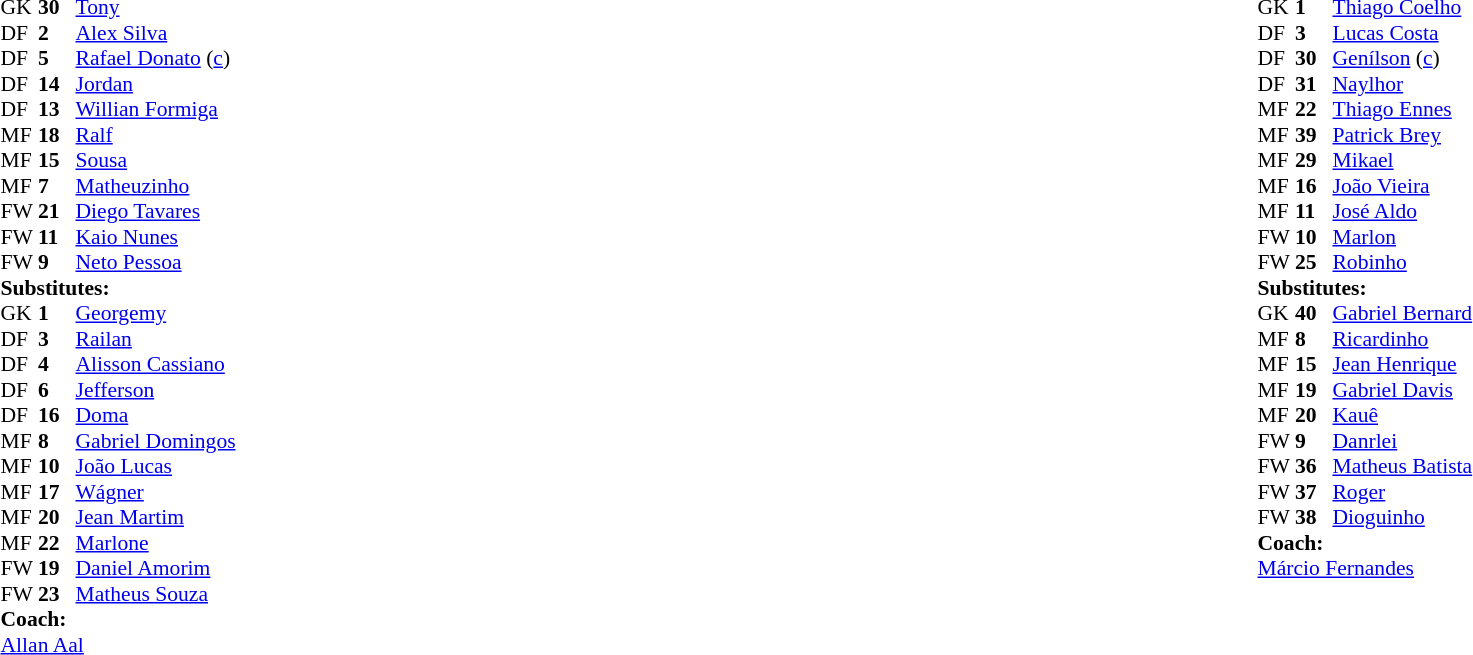<table width="100%">
<tr>
<td valign="top" width="40%"><br><table style="font-size:90%" cellspacing="0" cellpadding="0">
<tr>
<th width=25></th>
<th width=25></th>
</tr>
<tr>
<td>GK</td>
<td><strong>30</strong></td>
<td> <a href='#'>Tony</a></td>
</tr>
<tr>
<td>DF</td>
<td><strong>2</strong></td>
<td> <a href='#'>Alex Silva</a></td>
</tr>
<tr>
<td>DF</td>
<td><strong>5</strong></td>
<td> <a href='#'>Rafael Donato</a> (<a href='#'>c</a>)</td>
</tr>
<tr>
<td>DF</td>
<td><strong>14</strong></td>
<td> <a href='#'>Jordan</a></td>
</tr>
<tr>
<td>DF</td>
<td><strong>13</strong></td>
<td> <a href='#'>Willian Formiga</a></td>
<td></td>
<td></td>
</tr>
<tr>
<td>MF</td>
<td><strong>18</strong></td>
<td> <a href='#'>Ralf</a></td>
</tr>
<tr>
<td>MF</td>
<td><strong>15</strong></td>
<td> <a href='#'>Sousa</a></td>
</tr>
<tr>
<td>MF</td>
<td><strong>7</strong></td>
<td> <a href='#'>Matheuzinho</a></td>
<td></td>
<td></td>
</tr>
<tr>
<td>FW</td>
<td><strong>21</strong></td>
<td> <a href='#'>Diego Tavares</a></td>
</tr>
<tr>
<td>FW</td>
<td><strong>11</strong></td>
<td> <a href='#'>Kaio Nunes</a></td>
<td></td>
<td></td>
</tr>
<tr>
<td>FW</td>
<td><strong>9</strong></td>
<td> <a href='#'>Neto Pessoa</a></td>
<td></td>
<td></td>
</tr>
<tr>
<td colspan=3><strong>Substitutes:</strong></td>
</tr>
<tr>
<td>GK</td>
<td><strong>1</strong></td>
<td> <a href='#'>Georgemy</a></td>
</tr>
<tr>
<td>DF</td>
<td><strong>3</strong></td>
<td> <a href='#'>Railan</a></td>
</tr>
<tr>
<td>DF</td>
<td><strong>4</strong></td>
<td> <a href='#'>Alisson Cassiano</a></td>
<td></td>
<td></td>
</tr>
<tr>
<td>DF</td>
<td><strong>6</strong></td>
<td> <a href='#'>Jefferson</a></td>
<td></td>
<td></td>
</tr>
<tr>
<td>DF</td>
<td><strong>16</strong></td>
<td> <a href='#'>Doma</a></td>
</tr>
<tr>
<td>MF</td>
<td><strong>8</strong></td>
<td> <a href='#'>Gabriel Domingos</a></td>
</tr>
<tr>
<td>MF</td>
<td><strong>10</strong></td>
<td> <a href='#'>João Lucas</a></td>
</tr>
<tr>
<td>MF</td>
<td><strong>17</strong></td>
<td> <a href='#'>Wágner</a></td>
<td></td>
<td></td>
</tr>
<tr>
<td>MF</td>
<td><strong>20</strong></td>
<td> <a href='#'>Jean Martim</a></td>
</tr>
<tr>
<td>MF</td>
<td><strong>22</strong></td>
<td> <a href='#'>Marlone</a></td>
</tr>
<tr>
<td>FW</td>
<td><strong>19</strong></td>
<td> <a href='#'>Daniel Amorim</a></td>
</tr>
<tr>
<td>FW</td>
<td><strong>23</strong></td>
<td> <a href='#'>Matheus Souza</a></td>
<td></td>
<td></td>
</tr>
<tr>
<td colspan=3><strong>Coach:</strong></td>
</tr>
<tr>
<td colspan=4> <a href='#'>Allan Aal</a></td>
</tr>
</table>
</td>
<td valign="top" width="50%"><br><table style="font-size:90%;" cellspacing="0" cellpadding="0" align="center">
<tr>
<th width=25></th>
<th width=25></th>
</tr>
<tr>
<td>GK</td>
<td><strong>1</strong></td>
<td> <a href='#'>Thiago Coelho</a></td>
</tr>
<tr>
<td>DF</td>
<td><strong>3</strong></td>
<td> <a href='#'>Lucas Costa</a></td>
<td></td>
<td></td>
</tr>
<tr>
<td>DF</td>
<td><strong>30</strong></td>
<td> <a href='#'>Genílson</a> (<a href='#'>c</a>)</td>
</tr>
<tr>
<td>DF</td>
<td><strong>31</strong></td>
<td> <a href='#'>Naylhor</a></td>
</tr>
<tr>
<td>MF</td>
<td><strong>22</strong></td>
<td> <a href='#'>Thiago Ennes</a></td>
<td></td>
<td></td>
</tr>
<tr>
<td>MF</td>
<td><strong>39</strong></td>
<td> <a href='#'>Patrick Brey</a></td>
</tr>
<tr>
<td>MF</td>
<td><strong>29</strong></td>
<td> <a href='#'>Mikael</a></td>
<td></td>
<td></td>
</tr>
<tr>
<td>MF</td>
<td><strong>16</strong></td>
<td> <a href='#'>João Vieira</a></td>
</tr>
<tr>
<td>MF</td>
<td><strong>11</strong></td>
<td> <a href='#'>José Aldo</a></td>
<td></td>
<td></td>
</tr>
<tr>
<td>FW</td>
<td><strong>10</strong></td>
<td> <a href='#'>Marlon</a></td>
</tr>
<tr>
<td>FW</td>
<td><strong>25</strong></td>
<td> <a href='#'>Robinho</a></td>
<td></td>
<td></td>
</tr>
<tr>
<td colspan=3><strong>Substitutes:</strong></td>
</tr>
<tr>
<td>GK</td>
<td><strong>40</strong></td>
<td> <a href='#'>Gabriel Bernard</a></td>
</tr>
<tr>
<td>MF</td>
<td><strong>8</strong></td>
<td> <a href='#'>Ricardinho</a></td>
<td></td>
<td></td>
</tr>
<tr>
<td>MF</td>
<td><strong>15</strong></td>
<td> <a href='#'>Jean Henrique</a></td>
</tr>
<tr>
<td>MF</td>
<td><strong>19</strong></td>
<td> <a href='#'>Gabriel Davis</a></td>
<td></td>
<td></td>
</tr>
<tr>
<td>MF</td>
<td><strong>20</strong></td>
<td> <a href='#'>Kauê</a></td>
</tr>
<tr>
<td>FW</td>
<td><strong>9</strong></td>
<td> <a href='#'>Danrlei</a></td>
<td></td>
<td></td>
</tr>
<tr>
<td>FW</td>
<td><strong>36</strong></td>
<td> <a href='#'>Matheus Batista</a></td>
<td></td>
<td></td>
</tr>
<tr>
<td>FW</td>
<td><strong>37</strong></td>
<td> <a href='#'>Roger</a></td>
</tr>
<tr>
<td>FW</td>
<td><strong>38</strong></td>
<td> <a href='#'>Dioguinho</a></td>
<td></td>
<td></td>
</tr>
<tr>
<td></td>
</tr>
<tr>
<td></td>
</tr>
<tr>
<td></td>
</tr>
<tr>
<td colspan=3><strong>Coach:</strong></td>
</tr>
<tr>
<td colspan=4> <a href='#'>Márcio Fernandes</a></td>
</tr>
</table>
</td>
</tr>
</table>
